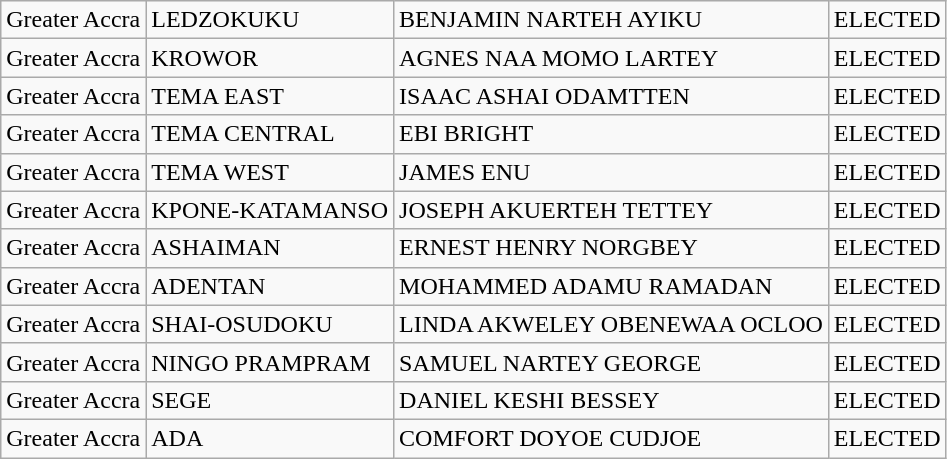<table class="wikitable">
<tr>
<td>Greater Accra</td>
<td>LEDZOKUKU</td>
<td>BENJAMIN NARTEH AYIKU</td>
<td>ELECTED</td>
</tr>
<tr>
<td>Greater Accra</td>
<td>KROWOR</td>
<td>AGNES NAA MOMO LARTEY</td>
<td>ELECTED</td>
</tr>
<tr>
<td>Greater Accra</td>
<td>TEMA EAST</td>
<td>ISAAC ASHAI ODAMTTEN</td>
<td>ELECTED</td>
</tr>
<tr>
<td>Greater Accra</td>
<td>TEMA CENTRAL</td>
<td>EBI BRIGHT</td>
<td>ELECTED</td>
</tr>
<tr>
<td>Greater Accra</td>
<td>TEMA WEST</td>
<td>JAMES ENU</td>
<td>ELECTED</td>
</tr>
<tr>
<td>Greater Accra</td>
<td>KPONE-KATAMANSO</td>
<td>JOSEPH AKUERTEH TETTEY</td>
<td>ELECTED</td>
</tr>
<tr>
<td>Greater Accra</td>
<td>ASHAIMAN</td>
<td>ERNEST HENRY NORGBEY</td>
<td>ELECTED</td>
</tr>
<tr>
<td>Greater Accra</td>
<td>ADENTAN</td>
<td>MOHAMMED ADAMU RAMADAN</td>
<td>ELECTED</td>
</tr>
<tr>
<td>Greater Accra</td>
<td>SHAI-OSUDOKU</td>
<td>LINDA AKWELEY OBENEWAA OCLOO</td>
<td>ELECTED</td>
</tr>
<tr>
<td>Greater Accra</td>
<td>NINGO PRAMPRAM</td>
<td>SAMUEL NARTEY GEORGE</td>
<td>ELECTED</td>
</tr>
<tr>
<td>Greater Accra</td>
<td>SEGE</td>
<td>DANIEL KESHI BESSEY</td>
<td>ELECTED</td>
</tr>
<tr>
<td>Greater Accra</td>
<td>ADA</td>
<td>COMFORT DOYOE CUDJOE</td>
<td>ELECTED</td>
</tr>
</table>
